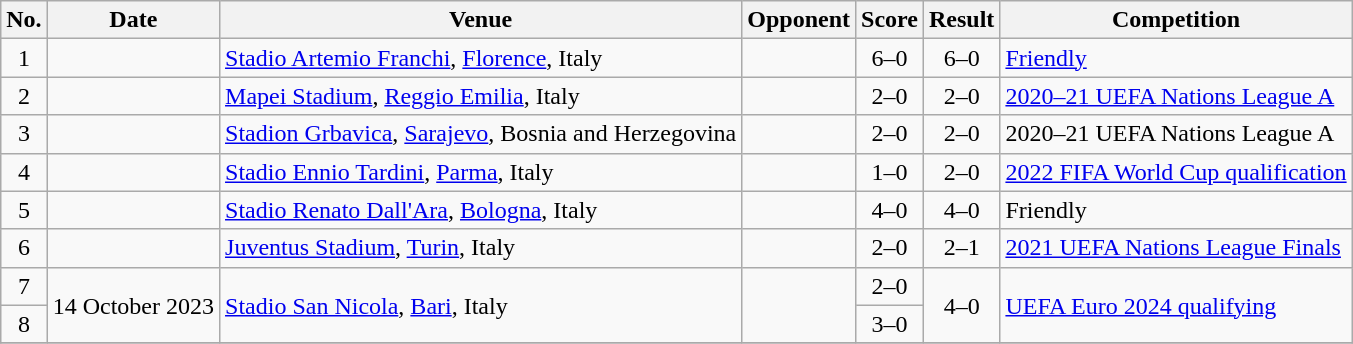<table class="wikitable sortable">
<tr>
<th scope="col">No.</th>
<th scope="col">Date</th>
<th scope="col">Venue</th>
<th scope="col">Opponent</th>
<th scope="col">Score</th>
<th scope="col">Result</th>
<th scope="col">Competition</th>
</tr>
<tr>
<td align="center">1</td>
<td></td>
<td><a href='#'>Stadio Artemio Franchi</a>, <a href='#'>Florence</a>, Italy</td>
<td></td>
<td align="center">6–0</td>
<td align="center">6–0</td>
<td><a href='#'>Friendly</a></td>
</tr>
<tr>
<td align="center">2</td>
<td></td>
<td><a href='#'>Mapei Stadium</a>, <a href='#'>Reggio Emilia</a>, Italy</td>
<td></td>
<td align="center">2–0</td>
<td align="center">2–0</td>
<td><a href='#'>2020–21 UEFA Nations League A</a></td>
</tr>
<tr>
<td align="center">3</td>
<td></td>
<td><a href='#'>Stadion Grbavica</a>, <a href='#'>Sarajevo</a>, Bosnia and Herzegovina</td>
<td></td>
<td align="center">2–0</td>
<td align="center">2–0</td>
<td>2020–21 UEFA Nations League A</td>
</tr>
<tr>
<td align="center">4</td>
<td></td>
<td><a href='#'>Stadio Ennio Tardini</a>, <a href='#'>Parma</a>, Italy</td>
<td></td>
<td align="center">1–0</td>
<td align="center">2–0</td>
<td><a href='#'>2022 FIFA World Cup qualification</a></td>
</tr>
<tr>
<td align="center">5</td>
<td></td>
<td><a href='#'>Stadio Renato Dall'Ara</a>, <a href='#'>Bologna</a>, Italy</td>
<td></td>
<td align="center">4–0</td>
<td align="center">4–0</td>
<td>Friendly</td>
</tr>
<tr>
<td align="center">6</td>
<td></td>
<td><a href='#'>Juventus Stadium</a>, <a href='#'>Turin</a>, Italy</td>
<td></td>
<td align="center">2–0</td>
<td align="center">2–1</td>
<td><a href='#'>2021 UEFA Nations League Finals</a></td>
</tr>
<tr>
<td align="center">7</td>
<td rowspan="2">14 October 2023</td>
<td rowspan="2"><a href='#'>Stadio San Nicola</a>, <a href='#'>Bari</a>, Italy</td>
<td rowspan="2"></td>
<td align="center">2–0</td>
<td rowspan="2" align="center">4–0</td>
<td rowspan="2"><a href='#'>UEFA Euro 2024 qualifying</a></td>
</tr>
<tr>
<td align="center">8</td>
<td align="center">3–0</td>
</tr>
<tr>
</tr>
</table>
